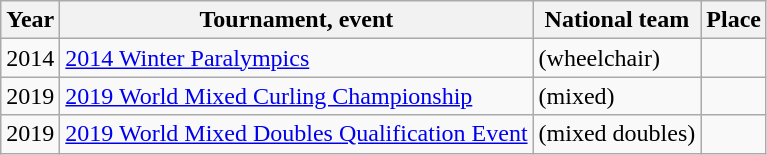<table class="wikitable">
<tr>
<th scope="col">Year</th>
<th scope="col">Tournament, event</th>
<th scope="col">National team</th>
<th scope="col">Place</th>
</tr>
<tr>
<td>2014</td>
<td><a href='#'>2014 Winter Paralympics</a></td>
<td> (wheelchair)</td>
<td></td>
</tr>
<tr>
<td>2019</td>
<td><a href='#'>2019 World Mixed Curling Championship</a></td>
<td> (mixed)</td>
<td></td>
</tr>
<tr>
<td>2019</td>
<td><a href='#'>2019 World Mixed Doubles Qualification Event</a></td>
<td> (mixed doubles)</td>
<td></td>
</tr>
</table>
